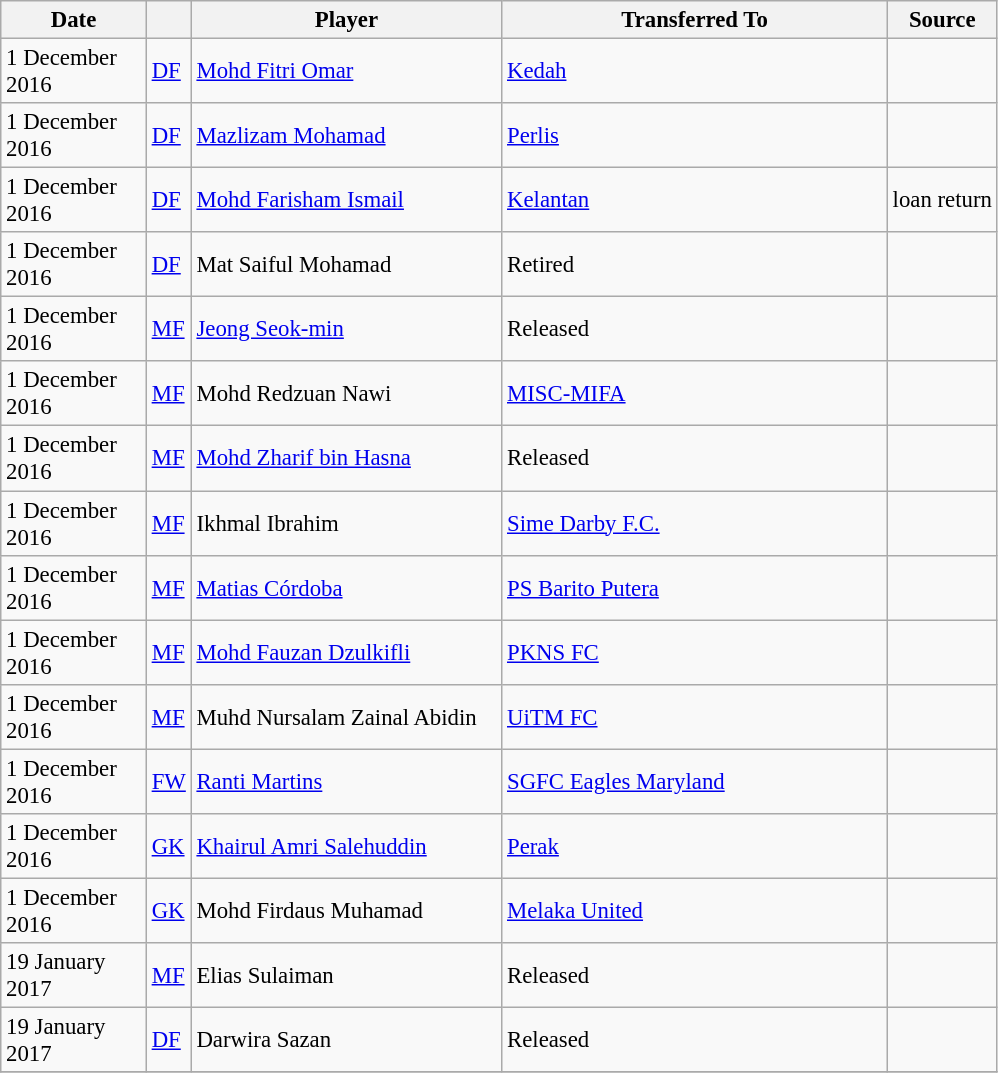<table class="wikitable plainrowheaders sortable" style="font-size:95%">
<tr>
<th scope=col style="width:90px;"><strong>Date</strong></th>
<th></th>
<th scope=col style="width:200px;"><strong>Player</strong></th>
<th scope=col style="width:250px;"><strong>Transferred To</strong></th>
<th><strong>Source</strong></th>
</tr>
<tr>
<td>1 December 2016</td>
<td><a href='#'>DF</a></td>
<td> <a href='#'>Mohd Fitri Omar</a></td>
<td> <a href='#'>Kedah</a></td>
<td></td>
</tr>
<tr>
<td>1 December 2016</td>
<td><a href='#'>DF</a></td>
<td> <a href='#'>Mazlizam Mohamad</a></td>
<td> <a href='#'>Perlis</a></td>
<td></td>
</tr>
<tr>
<td>1 December 2016</td>
<td><a href='#'>DF</a></td>
<td> <a href='#'>Mohd Farisham Ismail</a></td>
<td> <a href='#'>Kelantan</a></td>
<td>loan return</td>
</tr>
<tr>
<td>1 December 2016</td>
<td><a href='#'>DF</a></td>
<td> Mat Saiful Mohamad</td>
<td>Retired</td>
<td></td>
</tr>
<tr>
<td>1 December 2016</td>
<td><a href='#'>MF</a></td>
<td> <a href='#'>Jeong Seok-min</a></td>
<td>Released</td>
<td></td>
</tr>
<tr>
<td>1 December 2016</td>
<td><a href='#'>MF</a></td>
<td> Mohd Redzuan Nawi</td>
<td> <a href='#'>MISC-MIFA</a></td>
<td></td>
</tr>
<tr>
<td>1 December 2016</td>
<td><a href='#'>MF</a></td>
<td> <a href='#'>Mohd Zharif bin Hasna</a></td>
<td>Released</td>
<td></td>
</tr>
<tr>
<td>1 December 2016</td>
<td><a href='#'>MF</a></td>
<td> Ikhmal Ibrahim</td>
<td> <a href='#'>Sime Darby F.C.</a></td>
<td></td>
</tr>
<tr>
<td>1 December 2016</td>
<td><a href='#'>MF</a></td>
<td> <a href='#'>Matias Córdoba</a></td>
<td> <a href='#'>PS Barito Putera</a></td>
<td></td>
</tr>
<tr>
<td>1 December 2016</td>
<td><a href='#'>MF</a></td>
<td> <a href='#'>Mohd Fauzan Dzulkifli</a></td>
<td> <a href='#'>PKNS FC</a></td>
<td></td>
</tr>
<tr>
<td>1 December 2016</td>
<td><a href='#'>MF</a></td>
<td> Muhd Nursalam Zainal Abidin</td>
<td> <a href='#'>UiTM FC</a></td>
<td></td>
</tr>
<tr>
<td>1 December 2016</td>
<td><a href='#'>FW</a></td>
<td> <a href='#'>Ranti Martins</a></td>
<td> <a href='#'>SGFC Eagles Maryland</a></td>
<td></td>
</tr>
<tr>
<td>1 December 2016</td>
<td><a href='#'>GK</a></td>
<td> <a href='#'>Khairul Amri Salehuddin</a></td>
<td> <a href='#'>Perak</a></td>
<td></td>
</tr>
<tr>
<td>1 December 2016</td>
<td><a href='#'>GK</a></td>
<td> Mohd Firdaus Muhamad</td>
<td> <a href='#'>Melaka United</a></td>
<td></td>
</tr>
<tr>
<td>19 January 2017</td>
<td><a href='#'>MF</a></td>
<td> Elias Sulaiman</td>
<td>Released</td>
<td></td>
</tr>
<tr>
<td>19 January 2017</td>
<td><a href='#'>DF</a></td>
<td> Darwira Sazan</td>
<td>Released</td>
<td></td>
</tr>
<tr>
</tr>
</table>
